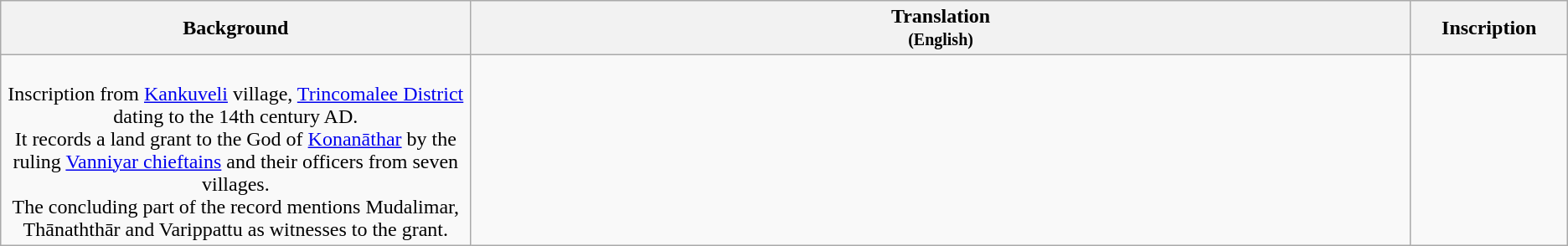<table class="wikitable centre">
<tr>
<th scope="col" align=left>Background<br></th>
<th>Translation<br><small>(English)</small></th>
<th>Inscription<br></th>
</tr>
<tr>
<td align=center width="30%"><br>Inscription from <a href='#'>Kankuveli</a> village, <a href='#'>Trincomalee District</a> dating to the 14th century AD.<br>It records a land grant to the God of <a href='#'>Konanāthar</a> by the ruling <a href='#'>Vanniyar chieftains</a> and their officers from seven villages.<br>The concluding part of the record mentions Mudalimar, Thānaththār and Varippattu as witnesses to the grant.</td>
<td align=left><br></td>
<td align=center width="10%"></td>
</tr>
</table>
